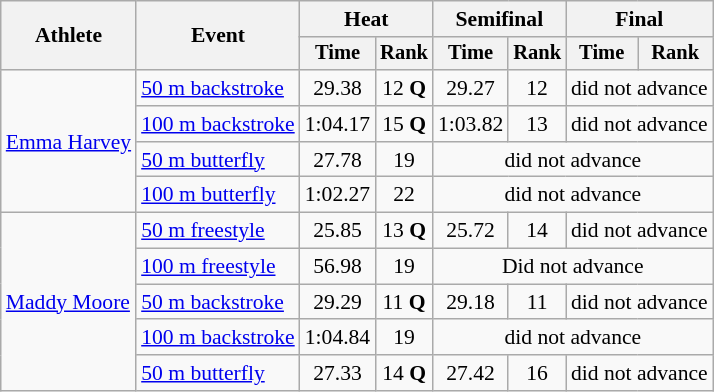<table class=wikitable style=font-size:90%>
<tr>
<th rowspan=2>Athlete</th>
<th rowspan=2>Event</th>
<th colspan=2>Heat</th>
<th colspan=2>Semifinal</th>
<th colspan=2>Final</th>
</tr>
<tr style=font-size:95%>
<th>Time</th>
<th>Rank</th>
<th>Time</th>
<th>Rank</th>
<th>Time</th>
<th>Rank</th>
</tr>
<tr align=center>
<td align=left rowspan=4><a href='#'>Emma Harvey</a></td>
<td align=left rowspan="1"><a href='#'>50 m backstroke</a></td>
<td>29.38</td>
<td>12 <strong>Q</strong></td>
<td>29.27</td>
<td>12</td>
<td colspan=2>did not advance</td>
</tr>
<tr align=center>
<td align=left rowspan="1"><a href='#'>100 m backstroke</a></td>
<td>1:04.17</td>
<td>15 <strong>Q</strong></td>
<td>1:03.82</td>
<td>13</td>
<td colspan=2>did not advance</td>
</tr>
<tr align=center>
<td align=left rowspan="1"><a href='#'>50 m butterfly</a></td>
<td>27.78</td>
<td>19</td>
<td colspan=4>did not advance</td>
</tr>
<tr align=center>
<td align=left rowspan="1"><a href='#'>100 m butterfly</a></td>
<td>1:02.27</td>
<td>22</td>
<td colspan=4>did not advance</td>
</tr>
<tr align=center>
<td align=left rowspan=5><a href='#'>Maddy Moore</a></td>
<td align=left rowspan="1"><a href='#'>50 m freestyle</a></td>
<td>25.85</td>
<td>13 <strong>Q</strong></td>
<td>25.72</td>
<td>14</td>
<td colspan=2>did not advance</td>
</tr>
<tr align=center>
<td align=left rowspan="1"><a href='#'>100 m freestyle</a></td>
<td>56.98</td>
<td>19</td>
<td colspan="4">Did not advance</td>
</tr>
<tr align=center>
<td align=left rowspan="1"><a href='#'>50 m backstroke</a></td>
<td>29.29</td>
<td>11 <strong>Q</strong></td>
<td>29.18</td>
<td>11</td>
<td colspan=2>did not advance</td>
</tr>
<tr align=center>
<td align=left rowspan="1"><a href='#'>100 m backstroke</a></td>
<td>1:04.84</td>
<td>19</td>
<td colspan=4>did not advance</td>
</tr>
<tr align=center>
<td align=left rowspan="1"><a href='#'>50 m butterfly</a></td>
<td>27.33</td>
<td>14 <strong>Q</strong></td>
<td>27.42</td>
<td>16</td>
<td colspan=2>did not advance</td>
</tr>
</table>
